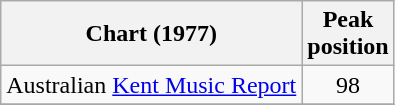<table class="wikitable sortable">
<tr>
<th>Chart (1977)</th>
<th>Peak<br>position</th>
</tr>
<tr>
<td>Australian <a href='#'>Kent Music Report</a></td>
<td style="text-align:center;">98</td>
</tr>
<tr>
</tr>
</table>
